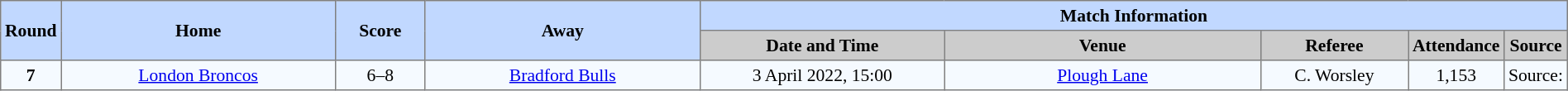<table border=1 style="border-collapse:collapse; font-size:90%; text-align:center;" cellpadding=3 cellspacing=0 width=100%>
<tr style="background:#c1d8ff;">
<th scope="col" rowspan=2 width=1%>Round</th>
<th scope="col" rowspan=2 width=19%>Home</th>
<th scope="col" rowspan=2 width=6%>Score</th>
<th scope="col" rowspan=2 width=19%>Away</th>
<th colspan=5>Match Information</th>
</tr>
<tr style="background:#cccccc;">
<th scope="col" width=17%>Date and Time</th>
<th scope="col" width=22%>Venue</th>
<th scope="col" width=10%>Referee</th>
<th scope="col" width=7%>Attendance</th>
<th scope="col" width=7%>Source</th>
</tr>
<tr style="background:#f5faff;">
<td><strong>7</strong></td>
<td> <a href='#'>London Broncos</a></td>
<td>6–8</td>
<td> <a href='#'>Bradford Bulls</a></td>
<td>3 April 2022, 15:00</td>
<td><a href='#'>Plough Lane</a></td>
<td>C. Worsley</td>
<td>1,153</td>
<td>Source:</td>
</tr>
</table>
